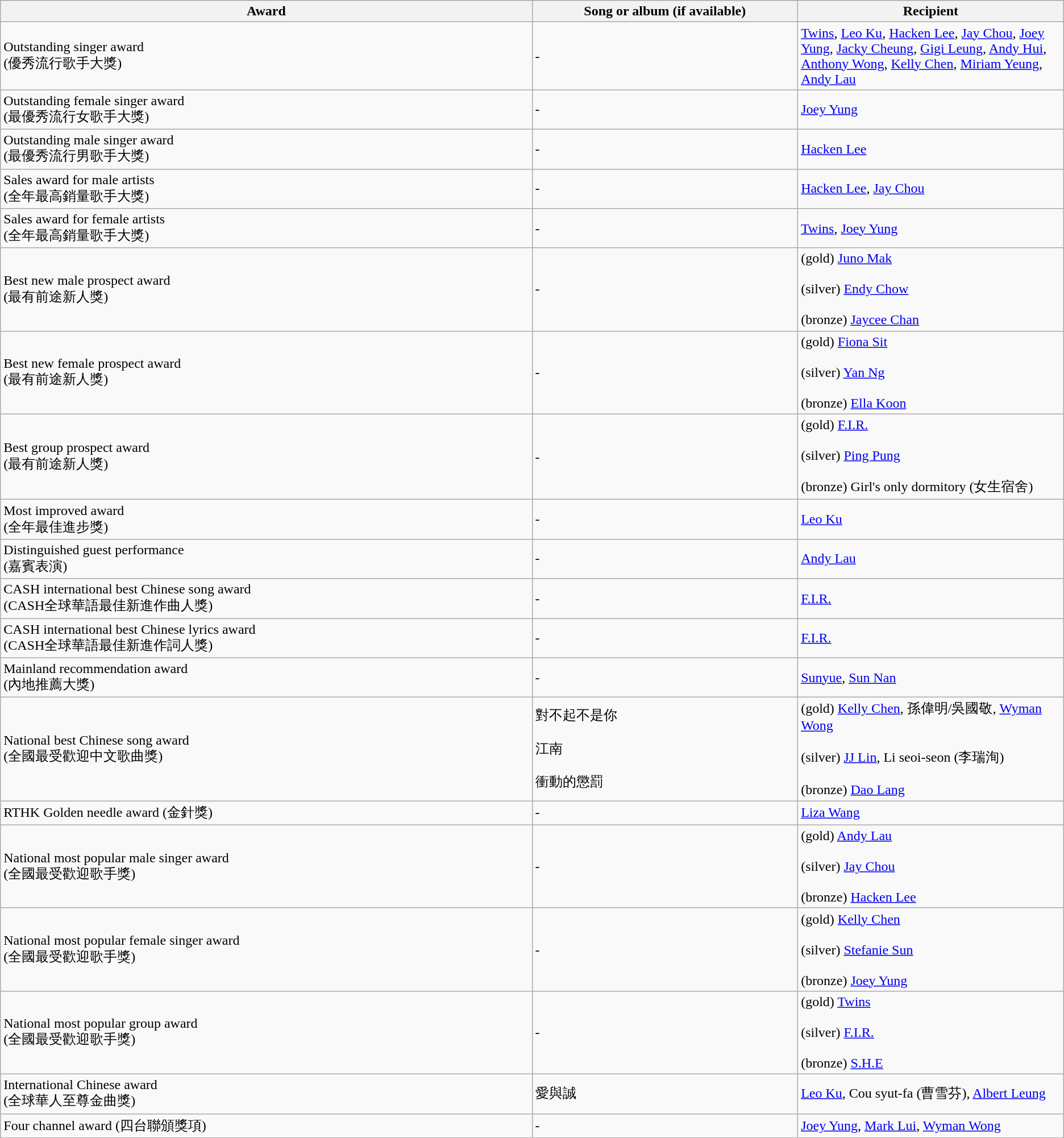<table class="wikitable">
<tr>
<th width=40%>Award</th>
<th width=20%>Song or album (if available)</th>
<th width=20%>Recipient</th>
</tr>
<tr>
<td>Outstanding singer award<br>(優秀流行歌手大獎)</td>
<td>-</td>
<td><a href='#'>Twins</a>, <a href='#'>Leo Ku</a>, <a href='#'>Hacken Lee</a>, <a href='#'>Jay Chou</a>, <a href='#'>Joey Yung</a>, <a href='#'>Jacky Cheung</a>, <a href='#'>Gigi Leung</a>, <a href='#'>Andy Hui</a>, <a href='#'>Anthony Wong</a>, <a href='#'>Kelly Chen</a>, <a href='#'>Miriam Yeung</a>, <a href='#'>Andy Lau</a></td>
</tr>
<tr>
<td>Outstanding female singer award<br>(最優秀流行女歌手大獎)</td>
<td>-</td>
<td><a href='#'>Joey Yung</a></td>
</tr>
<tr>
<td>Outstanding male singer award<br>(最優秀流行男歌手大獎)</td>
<td>-</td>
<td><a href='#'>Hacken Lee</a></td>
</tr>
<tr>
<td>Sales award for male artists<br>(全年最高銷量歌手大獎)</td>
<td>-</td>
<td><a href='#'>Hacken Lee</a>, <a href='#'>Jay Chou</a></td>
</tr>
<tr>
<td>Sales award for female artists<br>(全年最高銷量歌手大獎)</td>
<td>-</td>
<td><a href='#'>Twins</a>, <a href='#'>Joey Yung</a></td>
</tr>
<tr>
<td>Best new male prospect award<br>(最有前途新人獎)</td>
<td>-</td>
<td>(gold) <a href='#'>Juno Mak</a><br><br>(silver) <a href='#'>Endy Chow</a><br><br>(bronze) <a href='#'>Jaycee Chan</a></td>
</tr>
<tr>
<td>Best new female prospect award<br>(最有前途新人獎)</td>
<td>-</td>
<td>(gold) <a href='#'>Fiona Sit</a><br><br>(silver) <a href='#'>Yan Ng</a><br><br>(bronze) <a href='#'>Ella Koon</a></td>
</tr>
<tr>
<td>Best group prospect award<br>(最有前途新人獎)</td>
<td>-</td>
<td>(gold) <a href='#'>F.I.R.</a><br><br>(silver) <a href='#'>Ping Pung</a><br><br>(bronze) Girl's only dormitory (女生宿舍)</td>
</tr>
<tr>
<td>Most improved award<br>(全年最佳進步獎)</td>
<td>-</td>
<td><a href='#'>Leo Ku</a></td>
</tr>
<tr>
<td>Distinguished guest performance<br>(嘉賓表演)</td>
<td>-</td>
<td><a href='#'>Andy Lau</a></td>
</tr>
<tr>
<td>CASH international best Chinese song award<br>(CASH全球華語最佳新進作曲人獎)</td>
<td>-</td>
<td><a href='#'>F.I.R.</a></td>
</tr>
<tr>
<td>CASH international best Chinese lyrics award<br>(CASH全球華語最佳新進作詞人獎)</td>
<td>-</td>
<td><a href='#'>F.I.R.</a></td>
</tr>
<tr>
<td>Mainland recommendation award<br>(內地推薦大獎)</td>
<td>-</td>
<td><a href='#'>Sunyue</a>, <a href='#'>Sun Nan</a></td>
</tr>
<tr>
<td>National best Chinese song award<br>(全國最受歡迎中文歌曲獎)</td>
<td>對不起不是你<br><br>江南<br><br>衝動的懲罰</td>
<td>(gold) <a href='#'>Kelly Chen</a>, 孫偉明/吳國敬, <a href='#'>Wyman Wong</a><br><br>(silver) <a href='#'>JJ Lin</a>, Li seoi-seon (李瑞洵)<br><br>(bronze) <a href='#'>Dao Lang</a></td>
</tr>
<tr>
<td>RTHK Golden needle award (金針獎)</td>
<td>-</td>
<td><a href='#'>Liza Wang</a></td>
</tr>
<tr>
<td>National most popular male singer award<br>(全國最受歡迎歌手獎)</td>
<td>-</td>
<td>(gold) <a href='#'>Andy Lau</a><br><br>(silver) <a href='#'>Jay Chou</a><br><br>(bronze) <a href='#'>Hacken Lee</a></td>
</tr>
<tr>
<td>National most popular female singer award<br>(全國最受歡迎歌手獎)</td>
<td>-</td>
<td>(gold) <a href='#'>Kelly Chen</a><br><br>(silver) <a href='#'>Stefanie Sun</a><br><br>(bronze) <a href='#'>Joey Yung</a></td>
</tr>
<tr>
<td>National most popular group award<br>(全國最受歡迎歌手獎)</td>
<td>-</td>
<td>(gold) <a href='#'>Twins</a><br><br>(silver) <a href='#'>F.I.R.</a><br><br>(bronze) <a href='#'>S.H.E</a></td>
</tr>
<tr>
<td>International Chinese award<br>(全球華人至尊金曲獎)</td>
<td>愛與誠</td>
<td><a href='#'>Leo Ku</a>, Cou syut-fa (曹雪芬), <a href='#'>Albert Leung</a></td>
</tr>
<tr>
<td>Four channel award (四台聯頒獎項)</td>
<td>-</td>
<td><a href='#'>Joey Yung</a>, <a href='#'>Mark Lui</a>, <a href='#'>Wyman Wong</a></td>
</tr>
<tr>
</tr>
</table>
